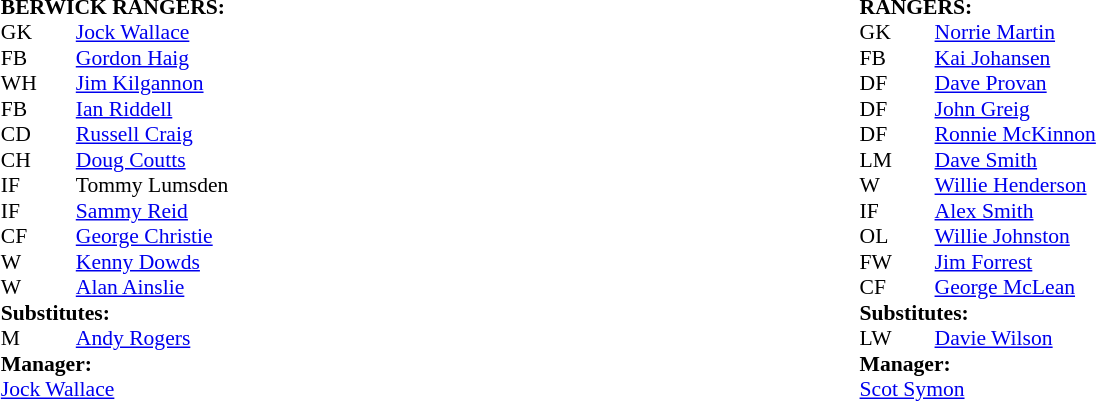<table width=92%>
<tr>
<td><br><table width=100%>
<tr>
<td valign="top" width="50%"><br><table style="font-size: 90%" cellspacing="0" cellpadding="0" align=center>
<tr>
<td colspan="4"><strong>BERWICK RANGERS:</strong></td>
</tr>
<tr>
<th width=25></th>
<th width=25></th>
</tr>
<tr>
<td>GK</td>
<td></td>
<td> <a href='#'>Jock Wallace</a></td>
</tr>
<tr>
<td>FB</td>
<td></td>
<td> <a href='#'>Gordon Haig</a></td>
</tr>
<tr>
<td>WH</td>
<td></td>
<td> <a href='#'>Jim Kilgannon</a></td>
</tr>
<tr>
<td>FB</td>
<td></td>
<td> <a href='#'>Ian Riddell</a></td>
</tr>
<tr>
<td>CD</td>
<td></td>
<td> <a href='#'>Russell Craig</a></td>
</tr>
<tr>
<td>CH</td>
<td></td>
<td> <a href='#'>Doug Coutts</a></td>
<td></td>
</tr>
<tr>
<td>IF</td>
<td></td>
<td> Tommy Lumsden</td>
<td></td>
</tr>
<tr>
<td>IF</td>
<td></td>
<td> <a href='#'>Sammy Reid</a></td>
</tr>
<tr>
<td>CF</td>
<td></td>
<td> <a href='#'>George Christie</a></td>
</tr>
<tr>
<td>W</td>
<td></td>
<td> <a href='#'>Kenny Dowds</a></td>
</tr>
<tr>
<td>W</td>
<td></td>
<td> <a href='#'>Alan Ainslie</a></td>
</tr>
<tr>
<td colspan=3><strong>Substitutes:</strong></td>
</tr>
<tr>
<td>M</td>
<td></td>
<td> <a href='#'>Andy Rogers</a></td>
</tr>
<tr>
<td colspan=3><strong>Manager:</strong></td>
</tr>
<tr>
<td colspan=4> <a href='#'>Jock Wallace</a></td>
</tr>
</table>
</td>
<td valign="top"></td>
<td valign="top" width="50%"><br><table style="font-size: 90%" cellspacing="0" cellpadding="0" align=center>
<tr>
<td colspan="4"><strong>RANGERS:</strong></td>
</tr>
<tr>
<th width=25></th>
<th width=25></th>
</tr>
<tr>
</tr>
<tr>
<td>GK</td>
<td></td>
<td> <a href='#'>Norrie Martin</a></td>
</tr>
<tr>
<td>FB</td>
<td></td>
<td> <a href='#'>Kai Johansen</a></td>
</tr>
<tr>
<td>DF</td>
<td></td>
<td> <a href='#'>Dave Provan</a></td>
<td></td>
</tr>
<tr>
<td>DF</td>
<td></td>
<td> <a href='#'>John Greig</a></td>
</tr>
<tr>
<td>DF</td>
<td></td>
<td> <a href='#'>Ronnie McKinnon</a></td>
</tr>
<tr>
<td>LM</td>
<td></td>
<td> <a href='#'>Dave Smith</a></td>
</tr>
<tr>
<td>W</td>
<td></td>
<td> <a href='#'>Willie Henderson</a></td>
</tr>
<tr>
<td>IF</td>
<td></td>
<td> <a href='#'>Alex Smith</a></td>
<td></td>
</tr>
<tr>
<td>OL</td>
<td></td>
<td> <a href='#'>Willie Johnston</a></td>
<td></td>
</tr>
<tr>
<td>FW</td>
<td></td>
<td> <a href='#'>Jim Forrest</a></td>
</tr>
<tr>
<td>CF</td>
<td></td>
<td> <a href='#'>George McLean</a></td>
</tr>
<tr>
<td colspan=3><strong>Substitutes:</strong></td>
</tr>
<tr>
<td>LW</td>
<td></td>
<td> <a href='#'>Davie Wilson</a></td>
<td></td>
</tr>
<tr>
<td colspan=3><strong>Manager:</strong></td>
</tr>
<tr>
<td colspan=4> <a href='#'>Scot Symon</a></td>
</tr>
</table>
</td>
<td valign="top"></td>
<td valign="top" width="50%"></td>
</tr>
</table>
</td>
</tr>
<tr>
</tr>
</table>
